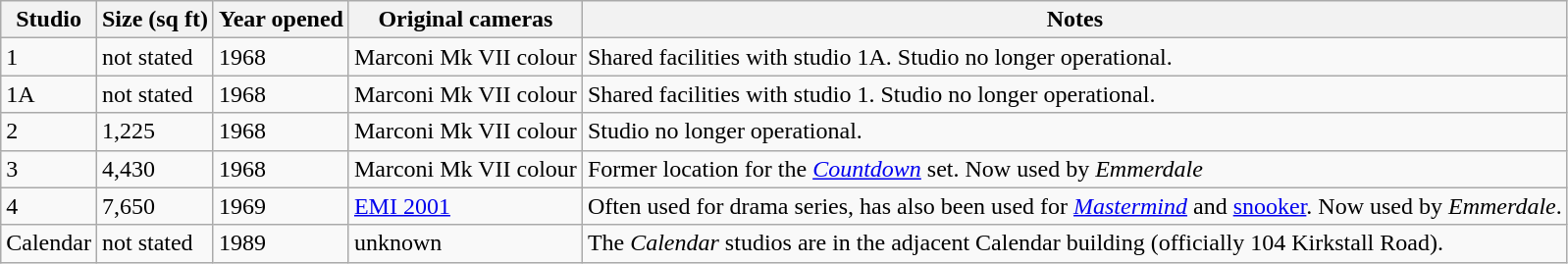<table class="wikitable">
<tr>
<th>Studio</th>
<th>Size (sq ft)</th>
<th>Year opened</th>
<th>Original cameras</th>
<th>Notes</th>
</tr>
<tr>
<td>1</td>
<td>not stated</td>
<td>1968</td>
<td>Marconi Mk VII colour</td>
<td>Shared facilities with studio 1A.  Studio no longer operational.</td>
</tr>
<tr>
<td>1A</td>
<td>not stated</td>
<td>1968</td>
<td>Marconi Mk VII colour</td>
<td>Shared facilities with studio 1.  Studio no longer operational.</td>
</tr>
<tr>
<td>2</td>
<td>1,225</td>
<td>1968</td>
<td>Marconi Mk VII colour</td>
<td>Studio no longer operational.</td>
</tr>
<tr>
<td>3</td>
<td>4,430</td>
<td>1968</td>
<td>Marconi Mk VII colour</td>
<td>Former location for the <em><a href='#'>Countdown</a></em> set. Now used by <em>Emmerdale</em></td>
</tr>
<tr>
<td>4</td>
<td>7,650</td>
<td>1969</td>
<td><a href='#'>EMI 2001</a></td>
<td>Often used for drama series, has also been used for <em><a href='#'>Mastermind</a></em> and <a href='#'>snooker</a>. Now used by <em>Emmerdale</em>.</td>
</tr>
<tr>
<td>Calendar</td>
<td>not stated</td>
<td>1989</td>
<td>unknown</td>
<td>The <em>Calendar</em> studios are in the adjacent Calendar building (officially 104 Kirkstall Road).</td>
</tr>
</table>
